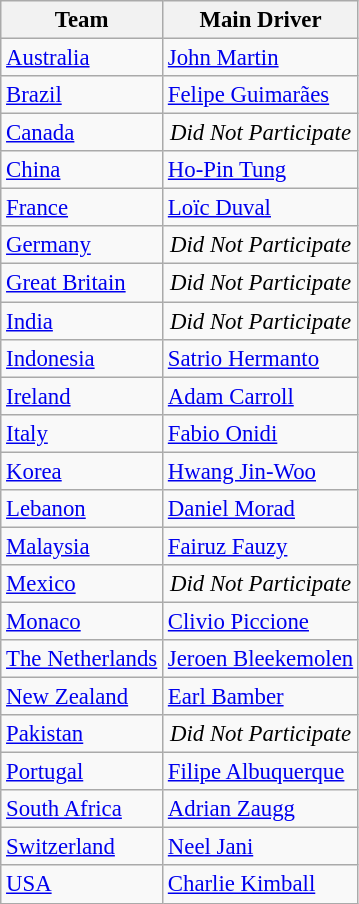<table class="wikitable" style="font-size:95%">
<tr>
<th>Team</th>
<th>Main Driver</th>
</tr>
<tr>
<td> <a href='#'>Australia</a></td>
<td><a href='#'>John Martin</a></td>
</tr>
<tr>
<td> <a href='#'>Brazil</a></td>
<td><a href='#'>Felipe Guimarães</a></td>
</tr>
<tr>
<td> <a href='#'>Canada</a></td>
<td align=center><em>Did Not Participate</em></td>
</tr>
<tr>
<td> <a href='#'>China</a></td>
<td><a href='#'>Ho-Pin Tung</a></td>
</tr>
<tr>
<td> <a href='#'>France</a></td>
<td><a href='#'>Loïc Duval</a></td>
</tr>
<tr>
<td> <a href='#'>Germany</a></td>
<td align=center><em>Did Not Participate</em></td>
</tr>
<tr>
<td> <a href='#'>Great Britain</a></td>
<td align=center><em>Did Not Participate</em></td>
</tr>
<tr>
<td> <a href='#'>India</a></td>
<td align=center><em>Did Not Participate</em></td>
</tr>
<tr>
<td> <a href='#'>Indonesia</a></td>
<td><a href='#'>Satrio Hermanto</a></td>
</tr>
<tr>
<td> <a href='#'>Ireland</a></td>
<td><a href='#'>Adam Carroll</a></td>
</tr>
<tr>
<td> <a href='#'>Italy</a></td>
<td><a href='#'>Fabio Onidi</a></td>
</tr>
<tr>
<td> <a href='#'>Korea</a></td>
<td><a href='#'>Hwang Jin-Woo</a></td>
</tr>
<tr>
<td> <a href='#'>Lebanon</a></td>
<td><a href='#'>Daniel Morad</a></td>
</tr>
<tr>
<td> <a href='#'>Malaysia</a></td>
<td><a href='#'>Fairuz Fauzy</a></td>
</tr>
<tr>
<td> <a href='#'>Mexico</a></td>
<td align=center><em>Did Not Participate</em></td>
</tr>
<tr>
<td> <a href='#'>Monaco</a></td>
<td><a href='#'>Clivio Piccione</a></td>
</tr>
<tr>
<td> <a href='#'>The Netherlands</a></td>
<td><a href='#'>Jeroen Bleekemolen</a></td>
</tr>
<tr>
<td> <a href='#'>New Zealand</a></td>
<td><a href='#'>Earl Bamber</a></td>
</tr>
<tr>
<td> <a href='#'>Pakistan</a></td>
<td align=center><em>Did Not Participate</em></td>
</tr>
<tr>
<td> <a href='#'>Portugal</a></td>
<td><a href='#'>Filipe Albuquerque</a></td>
</tr>
<tr>
<td> <a href='#'>South Africa</a></td>
<td><a href='#'>Adrian Zaugg</a></td>
</tr>
<tr>
<td> <a href='#'>Switzerland</a></td>
<td><a href='#'>Neel Jani</a></td>
</tr>
<tr>
<td> <a href='#'>USA</a></td>
<td><a href='#'>Charlie Kimball</a></td>
</tr>
</table>
